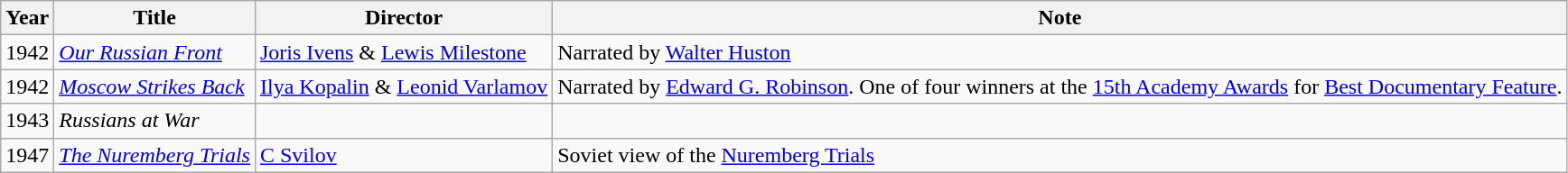<table class="wikitable">
<tr>
<th>Year</th>
<th>Title</th>
<th>Director</th>
<th>Note</th>
</tr>
<tr>
<td>1942</td>
<td><em><a href='#'>Our Russian Front</a></em></td>
<td><a href='#'>Joris Ivens</a> & <a href='#'>Lewis Milestone</a></td>
<td>Narrated by <a href='#'>Walter Huston</a></td>
</tr>
<tr>
<td>1942</td>
<td><em><a href='#'>Moscow Strikes Back</a></em></td>
<td><a href='#'>Ilya Kopalin</a> & <a href='#'>Leonid Varlamov</a></td>
<td>Narrated by <a href='#'>Edward G. Robinson</a>. One of four winners at the <a href='#'>15th Academy Awards</a> for <a href='#'>Best Documentary Feature</a>.</td>
</tr>
<tr>
<td>1943</td>
<td><em>Russians at War</em></td>
<td></td>
<td></td>
</tr>
<tr>
<td>1947</td>
<td><em><a href='#'>The Nuremberg Trials</a></em></td>
<td><a href='#'>C Svilov</a></td>
<td>Soviet view of the <a href='#'>Nuremberg Trials</a></td>
</tr>
</table>
